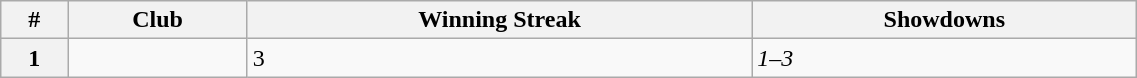<table class="wikitable" style="width:60%">
<tr>
<th>#</th>
<th>Club</th>
<th>Winning Streak</th>
<th>Showdowns</th>
</tr>
<tr>
<th>1</th>
<td></td>
<td>3</td>
<td><em>1–3</em></td>
</tr>
</table>
